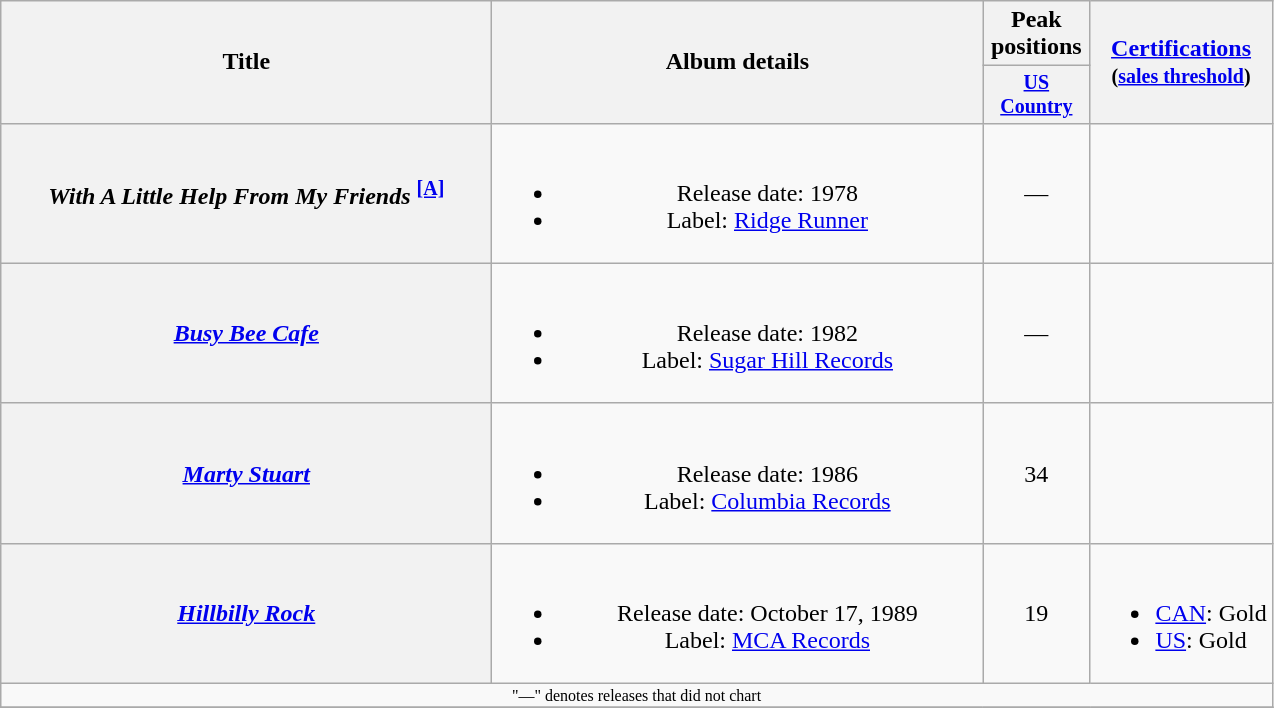<table class="wikitable plainrowheaders" style="text-align:center;">
<tr>
<th rowspan="2" style="width:20em;">Title</th>
<th rowspan="2" style="width:20em;">Album details</th>
<th colspan="1">Peak positions</th>
<th rowspan="2"><a href='#'>Certifications</a><br><small>(<a href='#'>sales threshold</a>)</small></th>
</tr>
<tr style="font-size:smaller;">
<th width="65"><a href='#'>US Country</a><br></th>
</tr>
<tr>
<th scope="row"><em>With A Little Help From My Friends</em> <sup><span></span><a href='#'><strong>[A]</strong></a></sup></th>
<td><br><ul><li>Release date: 1978</li><li>Label: <a href='#'>Ridge Runner</a></li></ul></td>
<td>—</td>
<td></td>
</tr>
<tr>
<th scope="row"><em><a href='#'>Busy Bee Cafe</a></em></th>
<td><br><ul><li>Release date: 1982</li><li>Label: <a href='#'>Sugar Hill Records</a></li></ul></td>
<td>—</td>
<td></td>
</tr>
<tr>
<th scope="row"><em><a href='#'>Marty Stuart</a></em></th>
<td><br><ul><li>Release date: 1986</li><li>Label: <a href='#'>Columbia Records</a></li></ul></td>
<td>34</td>
<td></td>
</tr>
<tr>
<th scope="row"><em><a href='#'>Hillbilly Rock</a></em></th>
<td><br><ul><li>Release date: October 17, 1989</li><li>Label: <a href='#'>MCA Records</a></li></ul></td>
<td>19</td>
<td align="left"><br><ul><li><a href='#'>CAN</a>: Gold</li><li><a href='#'>US</a>: Gold</li></ul></td>
</tr>
<tr>
<td colspan="4" style="font-size: 8pt">"—" denotes releases that did not chart</td>
</tr>
<tr>
</tr>
</table>
